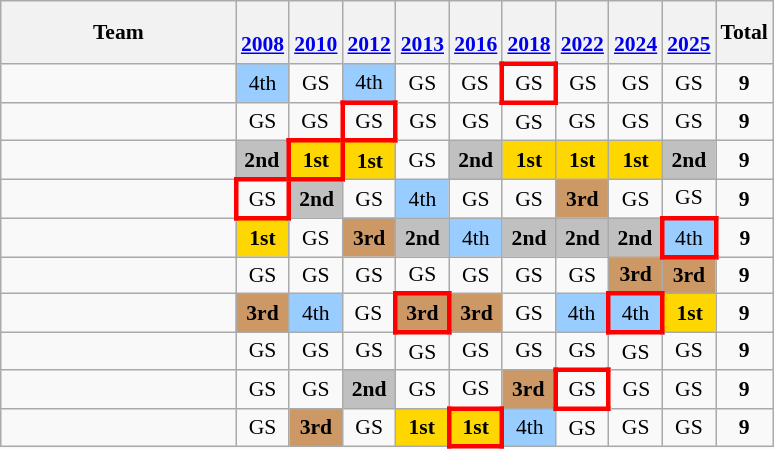<table class="wikitable" style="text-align:center; font-size:90%">
<tr>
<th width=150>Team</th>
<th><br><a href='#'>2008</a></th>
<th><br><a href='#'>2010</a></th>
<th><br><a href='#'>2012</a></th>
<th><br><a href='#'>2013</a></th>
<th><br><a href='#'>2016</a></th>
<th><br><a href='#'>2018</a></th>
<th><br><a href='#'>2022</a></th>
<th><br><a href='#'>2024</a></th>
<th><br><a href='#'>2025</a></th>
<th>Total</th>
</tr>
<tr>
<td align=left></td>
<td bgcolor=#9acdff>4th</td>
<td>GS</td>
<td bgcolor=#9acdff>4th</td>
<td>GS</td>
<td>GS</td>
<td style="border: 3px solid red">GS</td>
<td>GS</td>
<td>GS</td>
<td>GS</td>
<td><strong>9</strong></td>
</tr>
<tr>
<td align=left></td>
<td>GS</td>
<td>GS</td>
<td style="border: 3px solid red">GS</td>
<td>GS</td>
<td>GS</td>
<td>GS</td>
<td>GS</td>
<td>GS</td>
<td>GS</td>
<td><strong>9</strong></td>
</tr>
<tr>
<td align=left></td>
<td bgcolor=Silver><strong>2nd</strong></td>
<td style="border: 3px solid red" bgcolor=Gold><strong>1st</strong></td>
<td bgcolor=Gold><strong>1st</strong></td>
<td>GS</td>
<td bgcolor=Silver><strong>2nd</strong></td>
<td bgcolor=Gold><strong>1st</strong></td>
<td bgcolor=Gold><strong>1st</strong></td>
<td bgcolor=Gold><strong>1st</strong></td>
<td bgcolor=Silver><strong>2nd</strong></td>
<td><strong>9</strong></td>
</tr>
<tr>
<td align=left></td>
<td style="border: 3px solid red">GS</td>
<td bgcolor=Silver><strong>2nd</strong></td>
<td>GS</td>
<td bgcolor=#9acdff>4th</td>
<td>GS</td>
<td>GS</td>
<td bgcolor=#cc9966><strong>3rd</strong></td>
<td>GS</td>
<td>GS</td>
<td><strong>9</strong></td>
</tr>
<tr>
<td align=left></td>
<td bgcolor=Gold><strong>1st</strong></td>
<td>GS</td>
<td bgcolor=#cc9966><strong>3rd</strong></td>
<td bgcolor=Silver><strong>2nd</strong></td>
<td bgcolor=#9acdff>4th</td>
<td bgcolor=Silver><strong>2nd</strong></td>
<td bgcolor=Silver><strong>2nd</strong></td>
<td bgcolor=Silver><strong>2nd</strong></td>
<td style="border: 3px solid red" bgcolor=#9acdff>4th</td>
<td><strong>9</strong></td>
</tr>
<tr>
<td align=left></td>
<td>GS</td>
<td>GS</td>
<td>GS</td>
<td>GS</td>
<td>GS</td>
<td>GS</td>
<td>GS</td>
<td bgcolor=#cc9966><strong>3rd</strong></td>
<td bgcolor=#cc9966><strong>3rd</strong></td>
<td><strong>9</strong></td>
</tr>
<tr>
<td align=left></td>
<td bgcolor=#cc9966><strong>3rd</strong></td>
<td bgcolor=#9acdff>4th</td>
<td>GS</td>
<td style="border: 3px solid red" bgcolor=#cc9966><strong>3rd</strong></td>
<td bgcolor=#cc9966><strong>3rd</strong></td>
<td>GS</td>
<td bgcolor=#9acdff>4th</td>
<td style="border: 3px solid red" bgcolor=#9acdff>4th</td>
<td bgcolor=Gold><strong>1st</strong></td>
<td><strong>9</strong></td>
</tr>
<tr>
<td align=left></td>
<td>GS</td>
<td>GS</td>
<td>GS</td>
<td>GS</td>
<td>GS</td>
<td>GS</td>
<td>GS</td>
<td>GS</td>
<td>GS</td>
<td><strong>9</strong></td>
</tr>
<tr>
<td align=left></td>
<td>GS</td>
<td>GS</td>
<td bgcolor=Silver><strong>2nd</strong></td>
<td>GS</td>
<td>GS</td>
<td bgcolor=#cc9966><strong>3rd</strong></td>
<td style="border: 3px solid red">GS</td>
<td>GS</td>
<td>GS</td>
<td><strong>9</strong></td>
</tr>
<tr>
<td align=left></td>
<td>GS</td>
<td bgcolor=#cc9966><strong>3rd</strong></td>
<td>GS</td>
<td bgcolor=Gold><strong>1st</strong></td>
<td style="border: 3px solid red" bgcolor=Gold><strong>1st</strong></td>
<td bgcolor=#9acdff>4th</td>
<td>GS</td>
<td>GS</td>
<td>GS</td>
<td><strong>9</strong></td>
</tr>
</table>
